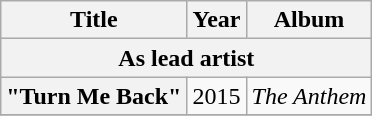<table class="wikitable plainrowheaders" style="text-align:center;">
<tr>
<th scope="col">Title</th>
<th scope="col">Year</th>
<th scope="col">Album</th>
</tr>
<tr>
<th colspan="7">As lead artist</th>
</tr>
<tr>
<th scope="row">"Turn Me Back"</th>
<td>2015</td>
<td><em>The Anthem</em></td>
</tr>
<tr>
</tr>
</table>
